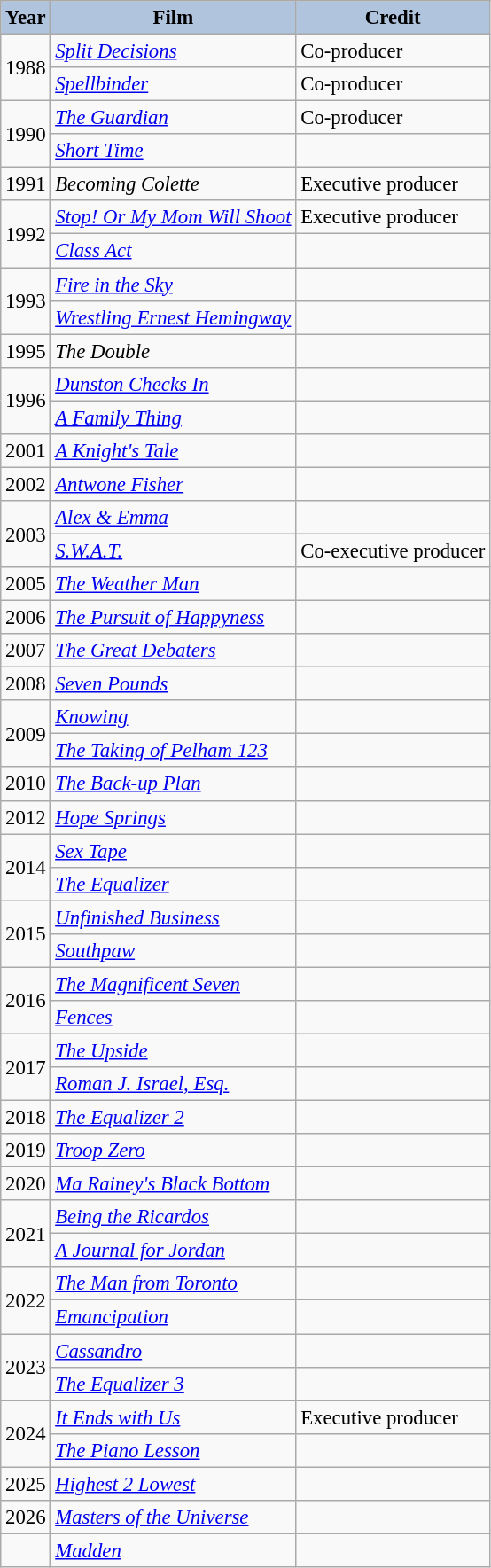<table class="wikitable" style="font-size:95%;">
<tr>
<th style="background:#B0C4DE;">Year</th>
<th style="background:#B0C4DE;">Film</th>
<th style="background:#B0C4DE;">Credit</th>
</tr>
<tr>
<td rowspan=2>1988</td>
<td><em><a href='#'>Split Decisions</a></em></td>
<td>Co-producer</td>
</tr>
<tr>
<td><em><a href='#'>Spellbinder</a></em></td>
<td>Co-producer</td>
</tr>
<tr>
<td rowspan=2>1990</td>
<td><em><a href='#'>The Guardian</a></em></td>
<td>Co-producer</td>
</tr>
<tr>
<td><em><a href='#'>Short Time</a></em></td>
<td></td>
</tr>
<tr>
<td>1991</td>
<td><em>Becoming Colette</em></td>
<td>Executive producer</td>
</tr>
<tr>
<td rowspan=2>1992</td>
<td><em><a href='#'>Stop! Or My Mom Will Shoot</a></em></td>
<td>Executive producer</td>
</tr>
<tr>
<td><em><a href='#'>Class Act</a></em></td>
<td></td>
</tr>
<tr>
<td rowspan=2>1993</td>
<td><em><a href='#'>Fire in the Sky</a></em></td>
<td></td>
</tr>
<tr>
<td><em><a href='#'>Wrestling Ernest Hemingway</a></em></td>
<td></td>
</tr>
<tr>
<td>1995</td>
<td><em>The Double</em></td>
<td></td>
</tr>
<tr>
<td rowspan=2>1996</td>
<td><em><a href='#'>Dunston Checks In</a></em></td>
<td></td>
</tr>
<tr>
<td><em><a href='#'>A Family Thing</a></em></td>
<td></td>
</tr>
<tr>
<td>2001</td>
<td><em><a href='#'>A Knight's Tale</a></em></td>
<td></td>
</tr>
<tr>
<td>2002</td>
<td><em><a href='#'>Antwone Fisher</a></em></td>
<td></td>
</tr>
<tr>
<td rowspan=2>2003</td>
<td><em><a href='#'>Alex & Emma</a></em></td>
<td></td>
</tr>
<tr>
<td><em><a href='#'>S.W.A.T.</a></em></td>
<td>Co-executive producer</td>
</tr>
<tr>
<td>2005</td>
<td><em><a href='#'>The Weather Man</a></em></td>
<td></td>
</tr>
<tr>
<td>2006</td>
<td><em><a href='#'>The Pursuit of Happyness</a></em></td>
<td></td>
</tr>
<tr>
<td>2007</td>
<td><em><a href='#'>The Great Debaters</a></em></td>
<td></td>
</tr>
<tr>
<td>2008</td>
<td><em><a href='#'>Seven Pounds</a></em></td>
<td></td>
</tr>
<tr>
<td rowspan=2>2009</td>
<td><em><a href='#'>Knowing</a></em></td>
<td></td>
</tr>
<tr>
<td><em><a href='#'>The Taking of Pelham 123</a></em></td>
<td></td>
</tr>
<tr>
<td>2010</td>
<td><em><a href='#'>The Back-up Plan</a></em></td>
<td></td>
</tr>
<tr>
<td>2012</td>
<td><em><a href='#'>Hope Springs</a></em></td>
<td></td>
</tr>
<tr>
<td rowspan=2>2014</td>
<td><em><a href='#'>Sex Tape</a></em></td>
<td></td>
</tr>
<tr>
<td><em><a href='#'>The Equalizer</a></em></td>
<td></td>
</tr>
<tr>
<td rowspan=2>2015</td>
<td><em><a href='#'>Unfinished Business</a></em></td>
<td></td>
</tr>
<tr>
<td><em><a href='#'>Southpaw</a></em></td>
<td></td>
</tr>
<tr>
<td rowspan=2>2016</td>
<td><em><a href='#'>The Magnificent Seven</a></em></td>
<td></td>
</tr>
<tr>
<td><em><a href='#'>Fences</a></em></td>
<td></td>
</tr>
<tr>
<td rowspan=2>2017</td>
<td><em><a href='#'>The Upside</a></em></td>
<td></td>
</tr>
<tr>
<td><em><a href='#'>Roman J. Israel, Esq.</a></em></td>
<td></td>
</tr>
<tr>
<td>2018</td>
<td><em><a href='#'>The Equalizer 2</a></em></td>
<td></td>
</tr>
<tr>
<td>2019</td>
<td><em><a href='#'>Troop Zero</a></em></td>
<td></td>
</tr>
<tr>
<td>2020</td>
<td><em><a href='#'>Ma Rainey's Black Bottom</a></em></td>
<td></td>
</tr>
<tr>
<td rowspan=2>2021</td>
<td><em><a href='#'>Being the Ricardos</a></em></td>
<td></td>
</tr>
<tr>
<td><em><a href='#'>A Journal for Jordan</a></em></td>
<td></td>
</tr>
<tr>
<td rowspan=2>2022</td>
<td><em><a href='#'>The Man from Toronto</a></em></td>
<td></td>
</tr>
<tr>
<td><em><a href='#'>Emancipation</a></em></td>
<td></td>
</tr>
<tr>
<td rowspan=2>2023</td>
<td><em><a href='#'>Cassandro</a></em></td>
<td></td>
</tr>
<tr>
<td><em><a href='#'>The Equalizer 3</a></em></td>
<td></td>
</tr>
<tr>
<td rowspan=2>2024</td>
<td><em><a href='#'>It Ends with Us</a></em></td>
<td>Executive producer</td>
</tr>
<tr>
<td><em><a href='#'>The Piano Lesson</a></em></td>
<td></td>
</tr>
<tr>
<td>2025</td>
<td><em><a href='#'>Highest 2 Lowest</a></em></td>
<td></td>
</tr>
<tr>
<td>2026</td>
<td><em><a href='#'>Masters of the Universe</a></em></td>
<td></td>
</tr>
<tr>
<td></td>
<td><em><a href='#'>Madden</a></em></td>
<td></td>
</tr>
</table>
